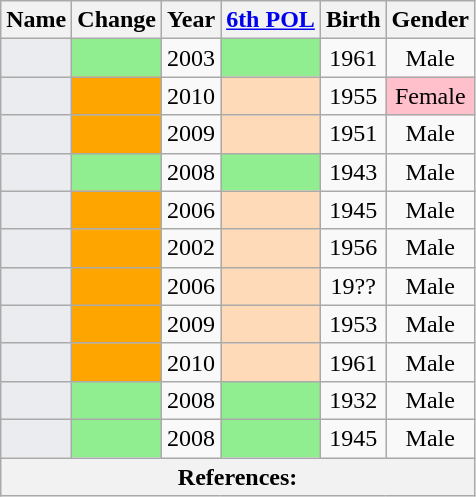<table class="wikitable sortable" style=text-align:center>
<tr>
<th>Name</th>
<th unsortable>Change</th>
<th unsortable>Year</th>
<th unsortable><a href='#'>6th POL</a></th>
<th>Birth</th>
<th>Gender</th>
</tr>
<tr>
<td bgcolor = #EAECF0></td>
<td bgcolor = LightGreen></td>
<td>2003</td>
<td bgcolor = LightGreen></td>
<td>1961</td>
<td>Male</td>
</tr>
<tr>
<td bgcolor = #EAECF0></td>
<td bgcolor = Orange></td>
<td>2010</td>
<td bgcolor = PeachPuff></td>
<td>1955</td>
<td bgcolor = Pink>Female</td>
</tr>
<tr>
<td bgcolor = #EAECF0></td>
<td bgcolor = Orange></td>
<td>2009</td>
<td bgcolor = PeachPuff></td>
<td>1951</td>
<td>Male</td>
</tr>
<tr>
<td bgcolor = #EAECF0></td>
<td bgcolor = LightGreen></td>
<td>2008</td>
<td bgcolor = LightGreen></td>
<td>1943</td>
<td>Male</td>
</tr>
<tr>
<td bgcolor = #EAECF0></td>
<td bgcolor = Orange></td>
<td>2006</td>
<td bgcolor = PeachPuff></td>
<td>1945</td>
<td>Male</td>
</tr>
<tr>
<td bgcolor = #EAECF0></td>
<td bgcolor = Orange></td>
<td>2002</td>
<td bgcolor = PeachPuff></td>
<td>1956</td>
<td>Male</td>
</tr>
<tr>
<td bgcolor = #EAECF0></td>
<td bgcolor = Orange></td>
<td>2006</td>
<td bgcolor = PeachPuff></td>
<td>19??</td>
<td>Male</td>
</tr>
<tr>
<td bgcolor = #EAECF0></td>
<td bgcolor = Orange></td>
<td>2009</td>
<td bgcolor = PeachPuff></td>
<td>1953</td>
<td>Male</td>
</tr>
<tr>
<td bgcolor = #EAECF0></td>
<td bgcolor = Orange></td>
<td>2010</td>
<td bgcolor = PeachPuff></td>
<td>1961</td>
<td>Male</td>
</tr>
<tr>
<td bgcolor = #EAECF0></td>
<td bgcolor = LightGreen></td>
<td>2008</td>
<td bgcolor = LightGreen></td>
<td>1932</td>
<td>Male</td>
</tr>
<tr>
<td bgcolor = #EAECF0></td>
<td bgcolor = LightGreen></td>
<td>2008</td>
<td bgcolor = LightGreen></td>
<td>1945</td>
<td>Male</td>
</tr>
<tr class=sortbottom>
<th colspan = "7" align = left><strong>References:</strong><br></th>
</tr>
</table>
